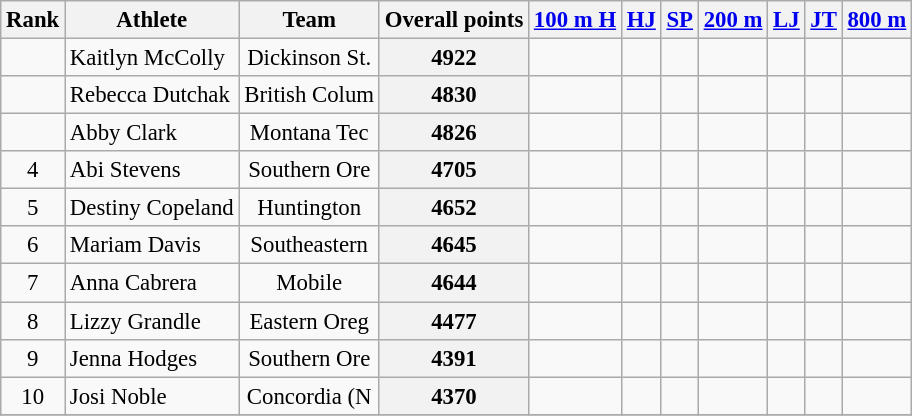<table class="wikitable sortable" style="font-size:95%; text-align:center;">
<tr>
<th>Rank</th>
<th>Athlete</th>
<th>Team</th>
<th>Overall points</th>
<th><a href='#'>100 m H</a></th>
<th><a href='#'>HJ</a></th>
<th><a href='#'>SP</a></th>
<th><a href='#'>200 m</a></th>
<th><a href='#'>LJ</a></th>
<th><a href='#'>JT</a></th>
<th><a href='#'>800 m</a></th>
</tr>
<tr>
<td></td>
<td align=left>Kaitlyn McColly</td>
<td>Dickinson St.</td>
<th>4922</th>
<td></td>
<td></td>
<td></td>
<td></td>
<td></td>
<td></td>
<td></td>
</tr>
<tr>
<td></td>
<td align=left>Rebecca Dutchak</td>
<td>British Colum</td>
<th>4830</th>
<td></td>
<td></td>
<td></td>
<td></td>
<td></td>
<td></td>
<td></td>
</tr>
<tr>
<td></td>
<td align=left>Abby Clark</td>
<td>Montana Tec</td>
<th>4826</th>
<td></td>
<td></td>
<td></td>
<td></td>
<td></td>
<td></td>
<td></td>
</tr>
<tr>
<td>4</td>
<td align=left>Abi Stevens</td>
<td>Southern Ore</td>
<th>4705</th>
<td></td>
<td></td>
<td></td>
<td></td>
<td></td>
<td></td>
<td></td>
</tr>
<tr>
<td>5</td>
<td align=left>Destiny Copeland</td>
<td>Huntington</td>
<th>4652</th>
<td></td>
<td></td>
<td></td>
<td></td>
<td></td>
<td></td>
<td></td>
</tr>
<tr>
<td>6</td>
<td align=left>Mariam Davis</td>
<td>Southeastern</td>
<th>4645</th>
<td></td>
<td></td>
<td></td>
<td></td>
<td></td>
<td></td>
<td></td>
</tr>
<tr>
<td>7</td>
<td align=left>Anna Cabrera</td>
<td>Mobile</td>
<th>4644</th>
<td></td>
<td></td>
<td></td>
<td></td>
<td></td>
<td></td>
<td></td>
</tr>
<tr>
<td>8</td>
<td align=left>Lizzy Grandle</td>
<td>Eastern Oreg</td>
<th>4477</th>
<td></td>
<td></td>
<td></td>
<td></td>
<td></td>
<td></td>
<td></td>
</tr>
<tr>
<td>9</td>
<td align=left>Jenna Hodges</td>
<td>Southern Ore</td>
<th>4391</th>
<td></td>
<td></td>
<td></td>
<td></td>
<td></td>
<td></td>
<td></td>
</tr>
<tr>
<td>10</td>
<td align=left>Josi Noble</td>
<td>Concordia (N</td>
<th>4370</th>
<td></td>
<td></td>
<td></td>
<td></td>
<td></td>
<td></td>
<td></td>
</tr>
<tr>
</tr>
</table>
